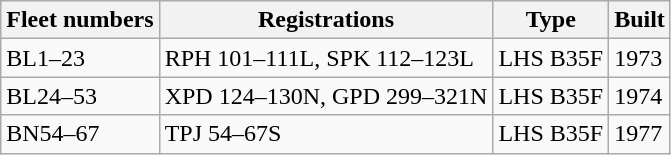<table class="wikitable">
<tr>
<th>Fleet numbers</th>
<th>Registrations</th>
<th>Type</th>
<th>Built</th>
</tr>
<tr>
<td>BL1–23</td>
<td>RPH 101–111L, SPK 112–123L</td>
<td>LHS B35F</td>
<td>1973</td>
</tr>
<tr>
<td>BL24–53</td>
<td>XPD 124–130N, GPD 299–321N</td>
<td>LHS B35F</td>
<td>1974</td>
</tr>
<tr>
<td>BN54–67</td>
<td>TPJ 54–67S</td>
<td>LHS B35F</td>
<td>1977</td>
</tr>
</table>
